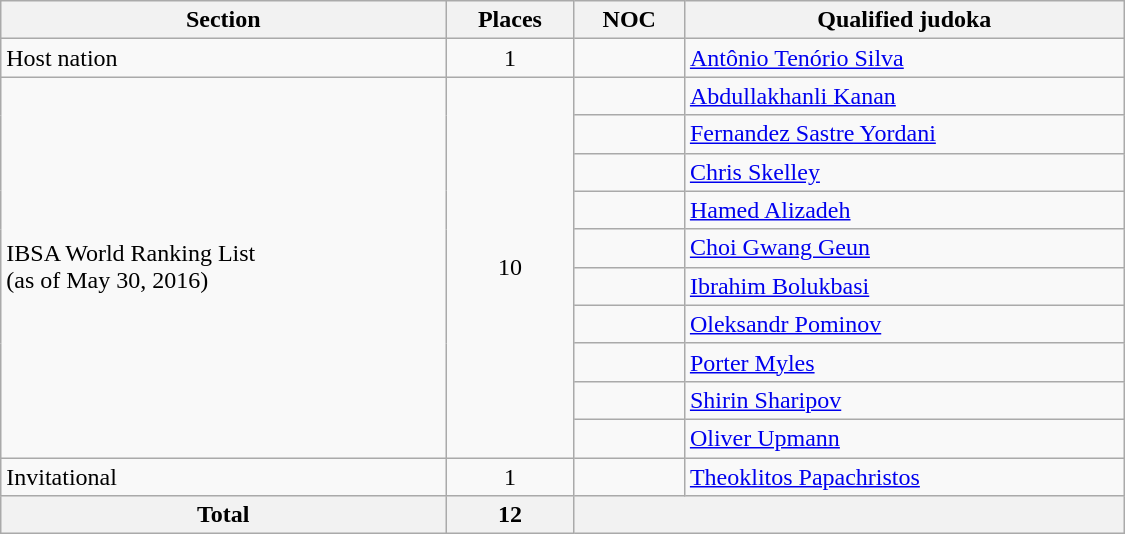<table class="wikitable"  width=750>
<tr>
<th>Section</th>
<th>Places</th>
<th>NOC</th>
<th>Qualified judoka</th>
</tr>
<tr>
<td>Host nation</td>
<td align=center>1</td>
<td></td>
<td><a href='#'>Antônio Tenório Silva</a></td>
</tr>
<tr>
<td rowspan=10>IBSA World Ranking List<br>(as of May 30, 2016)</td>
<td rowspan=10 align=center>10</td>
<td></td>
<td><a href='#'>Abdullakhanli Kanan</a></td>
</tr>
<tr>
<td></td>
<td><a href='#'>Fernandez Sastre Yordani</a></td>
</tr>
<tr>
<td></td>
<td><a href='#'>Chris Skelley</a></td>
</tr>
<tr>
<td></td>
<td><a href='#'>Hamed Alizadeh</a></td>
</tr>
<tr>
<td></td>
<td><a href='#'>Choi Gwang Geun</a></td>
</tr>
<tr>
<td></td>
<td><a href='#'>Ibrahim Bolukbasi</a></td>
</tr>
<tr>
<td></td>
<td><a href='#'>Oleksandr Pominov</a></td>
</tr>
<tr>
<td></td>
<td><a href='#'>Porter Myles</a></td>
</tr>
<tr>
<td></td>
<td><a href='#'>Shirin Sharipov</a></td>
</tr>
<tr>
<td></td>
<td><a href='#'>Oliver Upmann</a></td>
</tr>
<tr>
<td>Invitational</td>
<td align=center>1</td>
<td></td>
<td><a href='#'>Theoklitos Papachristos</a></td>
</tr>
<tr>
<th>Total</th>
<th>12</th>
<th colspan=2></th>
</tr>
</table>
